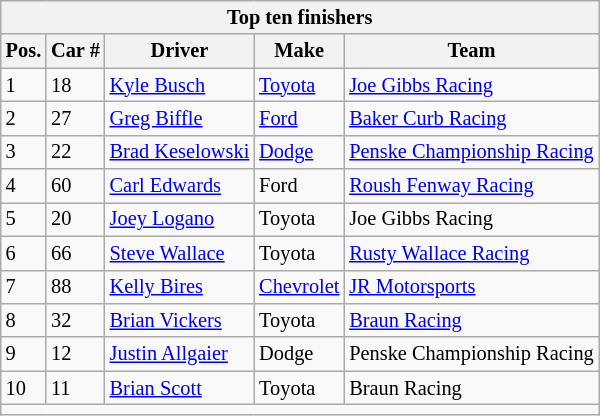<table class="wikitable" style="font-size: 85%;">
<tr>
<th colspan=5 align=center>Top ten finishers</th>
</tr>
<tr>
<th>Pos.</th>
<th>Car #</th>
<th>Driver</th>
<th>Make</th>
<th>Team</th>
</tr>
<tr>
<td>1</td>
<td>18</td>
<td><a href='#'>Kyle Busch</a></td>
<td><a href='#'>Toyota</a></td>
<td><a href='#'>Joe Gibbs Racing</a></td>
</tr>
<tr>
<td>2</td>
<td>27</td>
<td><a href='#'>Greg Biffle</a></td>
<td><a href='#'>Ford</a></td>
<td><a href='#'>Baker Curb Racing</a></td>
</tr>
<tr>
<td>3</td>
<td>22</td>
<td><a href='#'>Brad Keselowski</a></td>
<td><a href='#'>Dodge</a></td>
<td><a href='#'>Penske Championship Racing</a></td>
</tr>
<tr>
<td>4</td>
<td>60</td>
<td><a href='#'>Carl Edwards</a></td>
<td>Ford</td>
<td><a href='#'>Roush Fenway Racing</a></td>
</tr>
<tr>
<td>5</td>
<td>20</td>
<td><a href='#'>Joey Logano</a></td>
<td>Toyota</td>
<td>Joe Gibbs Racing</td>
</tr>
<tr>
<td>6</td>
<td>66</td>
<td><a href='#'>Steve Wallace</a></td>
<td>Toyota</td>
<td><a href='#'>Rusty Wallace Racing</a></td>
</tr>
<tr>
<td>7</td>
<td>88</td>
<td><a href='#'>Kelly Bires</a></td>
<td><a href='#'>Chevrolet</a></td>
<td><a href='#'>JR Motorsports</a></td>
</tr>
<tr>
<td>8</td>
<td>32</td>
<td><a href='#'>Brian Vickers</a></td>
<td>Toyota</td>
<td><a href='#'>Braun Racing</a></td>
</tr>
<tr>
<td>9</td>
<td>12</td>
<td><a href='#'>Justin Allgaier</a></td>
<td>Dodge</td>
<td>Penske Championship Racing</td>
</tr>
<tr>
<td>10</td>
<td>11</td>
<td><a href='#'>Brian Scott</a></td>
<td>Toyota</td>
<td>Braun Racing</td>
</tr>
<tr>
<td colspan=5 align=center></td>
</tr>
</table>
